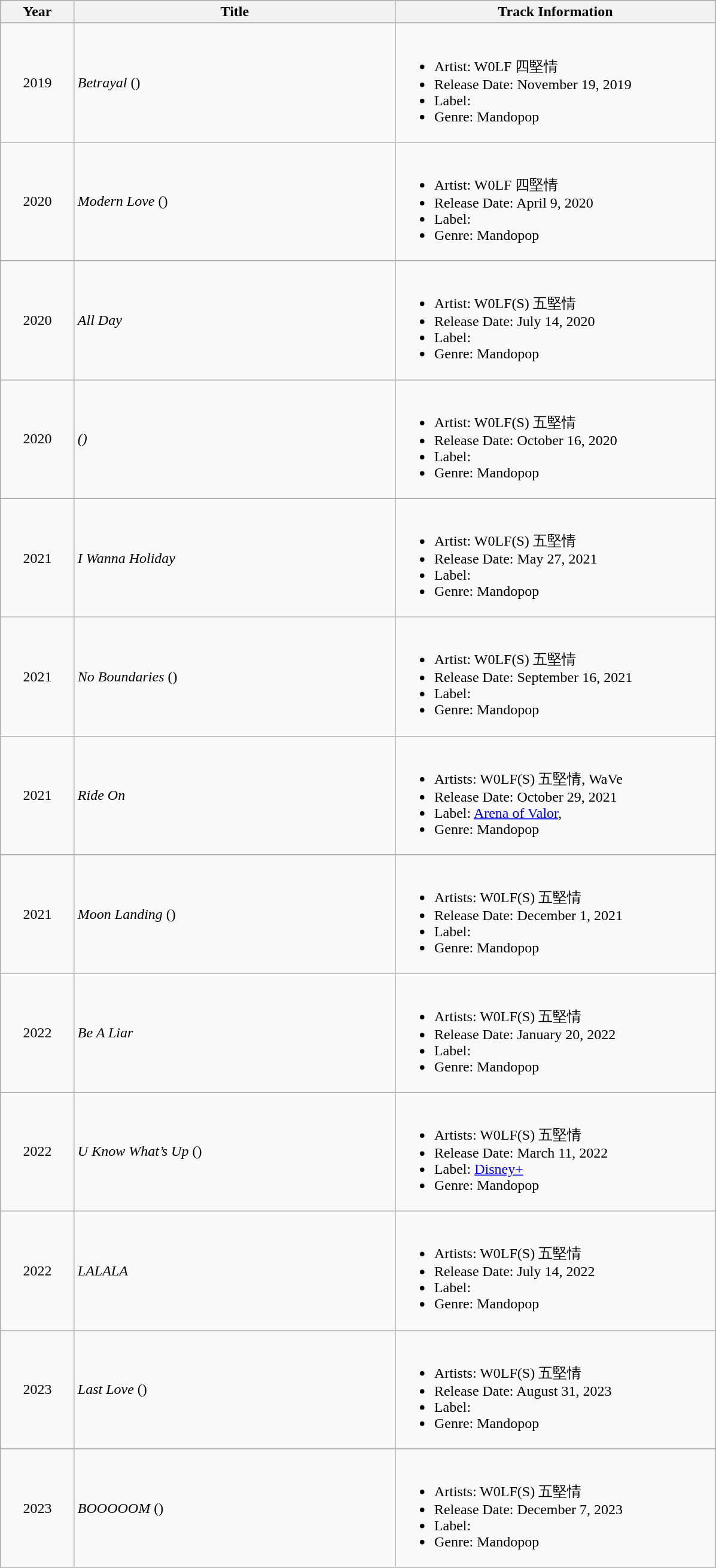<table class="wikitable">
<tr>
<th color:black" align="center" width="75px">Year</th>
<th color:black" align="center" width="350px">Title</th>
<th color:black" align="center" width="350px">Track Information</th>
</tr>
<tr>
</tr>
<tr>
<td align="center">2019</td>
<td align="left"><em>Betrayal</em> ()</td>
<td align="left"><br><ul><li>Artist: W0LF 四堅情</li><li>Release Date: November 19, 2019</li><li>Label: </li><li>Genre: Mandopop</li></ul></td>
</tr>
<tr>
<td align="center">2020</td>
<td align="left"><em>Modern Love</em> ()</td>
<td align="left"><br><ul><li>Artist: W0LF 四堅情</li><li>Release Date: April 9, 2020</li><li>Label: </li><li>Genre: Mandopop</li></ul></td>
</tr>
<tr>
<td align="center">2020</td>
<td align="left"><em>All Day</em></td>
<td align="left"><br><ul><li>Artist: W0LF(S) 五堅情</li><li>Release Date: July 14, 2020</li><li>Label: </li><li>Genre: Mandopop</li></ul></td>
</tr>
<tr>
<td align="center">2020</td>
<td align="left"> <em>()</em></td>
<td align="left"><br><ul><li>Artist: W0LF(S) 五堅情</li><li>Release Date: October 16, 2020</li><li>Label: </li><li>Genre: Mandopop</li></ul></td>
</tr>
<tr>
<td align="center">2021</td>
<td align="left"><em>I Wanna Holiday</em></td>
<td align="left"><br><ul><li>Artist: W0LF(S) 五堅情</li><li>Release Date: May 27, 2021</li><li>Label: </li><li>Genre: Mandopop</li></ul></td>
</tr>
<tr>
<td align="center">2021</td>
<td align="left"><em>No Boundaries</em> ()</td>
<td align="left"><br><ul><li>Artist: W0LF(S) 五堅情</li><li>Release Date: September 16, 2021</li><li>Label: </li><li>Genre: Mandopop</li></ul></td>
</tr>
<tr>
<td align="center">2021</td>
<td align="left"><em>Ride On</em></td>
<td align="left"><br><ul><li>Artists: W0LF(S) 五堅情, WaVe</li><li>Release Date: October 29, 2021</li><li>Label: <a href='#'>Arena of Valor</a>, </li><li>Genre: Mandopop</li></ul></td>
</tr>
<tr>
<td align="center">2021</td>
<td align="left"><em>Moon Landing</em> ()</td>
<td align="left"><br><ul><li>Artists: W0LF(S) 五堅情</li><li>Release Date: December 1, 2021</li><li>Label: </li><li>Genre: Mandopop</li></ul></td>
</tr>
<tr>
<td align="center">2022</td>
<td align="left"><em>Be A Liar</em></td>
<td align="left"><br><ul><li>Artists: W0LF(S) 五堅情</li><li>Release Date: January 20, 2022</li><li>Label: </li><li>Genre: Mandopop</li></ul></td>
</tr>
<tr>
<td align="center">2022</td>
<td align="left"><em>U Know What’s Up</em> ()</td>
<td align="left"><br><ul><li>Artists: W0LF(S) 五堅情</li><li>Release Date: March 11, 2022</li><li>Label: <a href='#'>Disney+</a></li><li>Genre: Mandopop</li></ul></td>
</tr>
<tr>
<td align="center">2022</td>
<td align="left"><em>LALALA</em></td>
<td align="left"><br><ul><li>Artists: W0LF(S) 五堅情</li><li>Release Date: July 14, 2022</li><li>Label: </li><li>Genre: Mandopop</li></ul></td>
</tr>
<tr>
<td align="center">2023</td>
<td align="left"><em>Last Love</em> ()</td>
<td align="left"><br><ul><li>Artists: W0LF(S) 五堅情</li><li>Release Date: August 31, 2023</li><li>Label: </li><li>Genre: Mandopop</li></ul></td>
</tr>
<tr>
<td align="center">2023</td>
<td align="left"><em>BOOOOOM</em> ()</td>
<td align="left"><br><ul><li>Artists: W0LF(S) 五堅情</li><li>Release Date: December 7, 2023</li><li>Label: </li><li>Genre: Mandopop</li></ul></td>
</tr>
</table>
